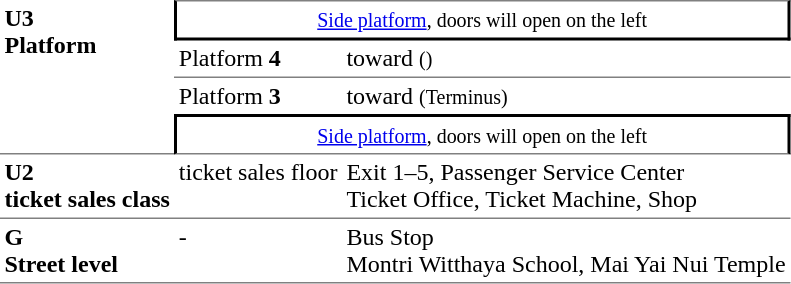<table table border=0 cellspacing=0 cellpadding=3>
<tr>
<td style = "border-bottom:solid 1px gray;" rowspan=4 valign=top><strong>U3<br>Platform<br></strong></td>
<td style = "border-top:solid 1px gray;border-right:solid 2px black;border-left:solid 2px black;border-bottom:solid 2px black;text-align:center;" colspan=2><small><a href='#'>Side platform</a>, doors will open on the left</small></td>
</tr>
<tr>
<td style = "border-bottom:solid 1px gray;">Platform <span><strong>4</strong></span></td>
<td style = "border-bottom:solid 1px gray;"> toward  <small>()</small></td>
</tr>
<tr>
<td>Platform <span><strong>3</strong></span></td>
<td> toward  <small>(Terminus)</small></td>
</tr>
<tr>
<td style = "border-top:solid 2px black;border-right:solid 2px black;border-left:solid 2px black;border-bottom:solid 1px gray;text-align:center;" colspan=2><small><a href='#'>Side platform</a>, doors will open on the left</small></td>
</tr>
<tr>
<td style = "border-bottom:solid 1px gray;" rowspan=1 valign=top><strong>U2<br>ticket sales class<br></strong></td>
<td style = "border-bottom:solid 1px gray;" valign=top>ticket sales floor</td>
<td style = "border-bottom:solid 1px gray;" valign=top>Exit 1–5, Passenger Service Center<br>Ticket Office, Ticket Machine, Shop</td>
</tr>
<tr>
<td style = "border-bottom:solid 1px gray;" rowspan=1 valign=top><strong>G<br>Street level<br></strong></td>
<td style = "border-bottom:solid 1px gray;" valign=top>-</td>
<td style = "border-bottom:solid 1px gray;" valign=top>Bus Stop<br>Montri Witthaya School, Mai Yai Nui Temple</td>
</tr>
</table>
